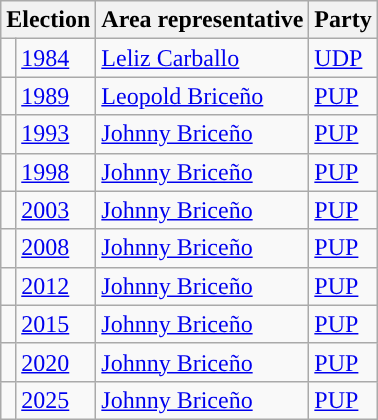<table class="wikitable">
<tr>
<th colspan="2">Election</th>
<th>Area representative</th>
<th>Party</th>
</tr>
<tr>
<td style="background-color: "></td>
<td><a href='#'>1984</a></td>
<td><a href='#'>Leliz Carballo</a></td>
<td><a href='#'>UDP</a></td>
</tr>
<tr>
<td style="background-color: "></td>
<td><a href='#'>1989</a></td>
<td><a href='#'>Leopold Briceño</a></td>
<td><a href='#'>PUP</a></td>
</tr>
<tr>
<td style="background-color: "></td>
<td><a href='#'>1993</a></td>
<td><a href='#'>Johnny Briceño</a></td>
<td><a href='#'>PUP</a></td>
</tr>
<tr>
<td style="background-color: "></td>
<td><a href='#'>1998</a></td>
<td><a href='#'>Johnny Briceño</a></td>
<td><a href='#'>PUP</a></td>
</tr>
<tr>
<td style="background-color: "></td>
<td><a href='#'>2003</a></td>
<td><a href='#'>Johnny Briceño</a></td>
<td><a href='#'>PUP</a></td>
</tr>
<tr>
<td style="background-color: "></td>
<td><a href='#'>2008</a></td>
<td><a href='#'>Johnny Briceño</a></td>
<td><a href='#'>PUP</a></td>
</tr>
<tr>
<td style="background-color: "></td>
<td><a href='#'>2012</a></td>
<td><a href='#'>Johnny Briceño</a></td>
<td><a href='#'>PUP</a></td>
</tr>
<tr>
<td style="background-color: "></td>
<td><a href='#'>2015</a></td>
<td><a href='#'>Johnny Briceño</a></td>
<td><a href='#'>PUP</a></td>
</tr>
<tr>
<td style="background-color: "></td>
<td><a href='#'>2020</a></td>
<td><a href='#'>Johnny Briceño</a></td>
<td><a href='#'>PUP</a></td>
</tr>
<tr>
<td style="background-color: "></td>
<td><a href='#'>2025</a></td>
<td><a href='#'>Johnny Briceño</a></td>
<td><a href='#'>PUP</a></td>
</tr>
</table>
